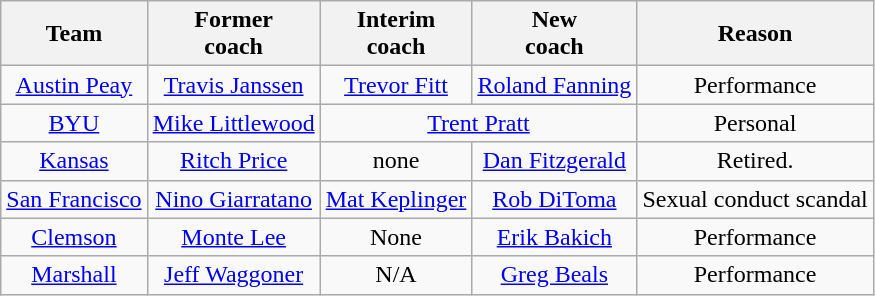<table class="wikitable sortable" style="text-align:center;">
<tr>
<th>Team</th>
<th>Former<br>coach</th>
<th>Interim<br>coach</th>
<th>New<br>coach</th>
<th>Reason</th>
</tr>
<tr>
<td><a href='#'>Austin Peay</a></td>
<td><a href='#'>Travis Janssen</a></td>
<td><a href='#'>Trevor Fitt</a></td>
<td><a href='#'>Roland Fanning</a></td>
<td>Performance</td>
</tr>
<tr>
<td><a href='#'>BYU</a></td>
<td><a href='#'>Mike Littlewood</a></td>
<td colspan="2" style="text-align:center;"><a href='#'>Trent Pratt</a></td>
<td>Personal</td>
</tr>
<tr>
<td><a href='#'>Kansas</a></td>
<td><a href='#'>Ritch Price</a></td>
<td>none</td>
<td><a href='#'>Dan Fitzgerald</a></td>
<td>Retired.</td>
</tr>
<tr>
<td><a href='#'>San Francisco</a></td>
<td><a href='#'>Nino Giarratano</a></td>
<td><a href='#'>Mat Keplinger</a></td>
<td><a href='#'>Rob DiToma</a></td>
<td>Sexual conduct scandal</td>
</tr>
<tr>
<td><a href='#'>Clemson</a></td>
<td><a href='#'>Monte Lee</a></td>
<td>None</td>
<td><a href='#'>Erik Bakich</a></td>
<td>Performance</td>
</tr>
<tr>
<td><a href='#'>Marshall</a></td>
<td><a href='#'>Jeff Waggoner</a></td>
<td>N/A</td>
<td><a href='#'>Greg Beals</a></td>
<td>Performance</td>
</tr>
</table>
